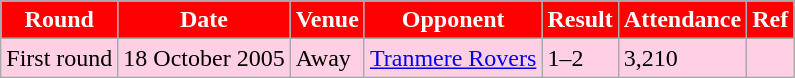<table class="wikitable">
<tr style="color:white;">
<th style="background:#FF0000;">Round</th>
<th style="background:#FF0000;">Date</th>
<th style="background:#FF0000;">Venue</th>
<th style="background:#FF0000;">Opponent</th>
<th style="background:#FF0000;">Result</th>
<th style="background:#FF0000;">Attendance</th>
<th style="background:#FF0000;">Ref</th>
</tr>
<tr style="background-color: #ffd0e3;">
<td>First round</td>
<td>18 October 2005</td>
<td>Away</td>
<td><a href='#'>Tranmere Rovers</a></td>
<td>1–2</td>
<td>3,210</td>
<td></td>
</tr>
</table>
